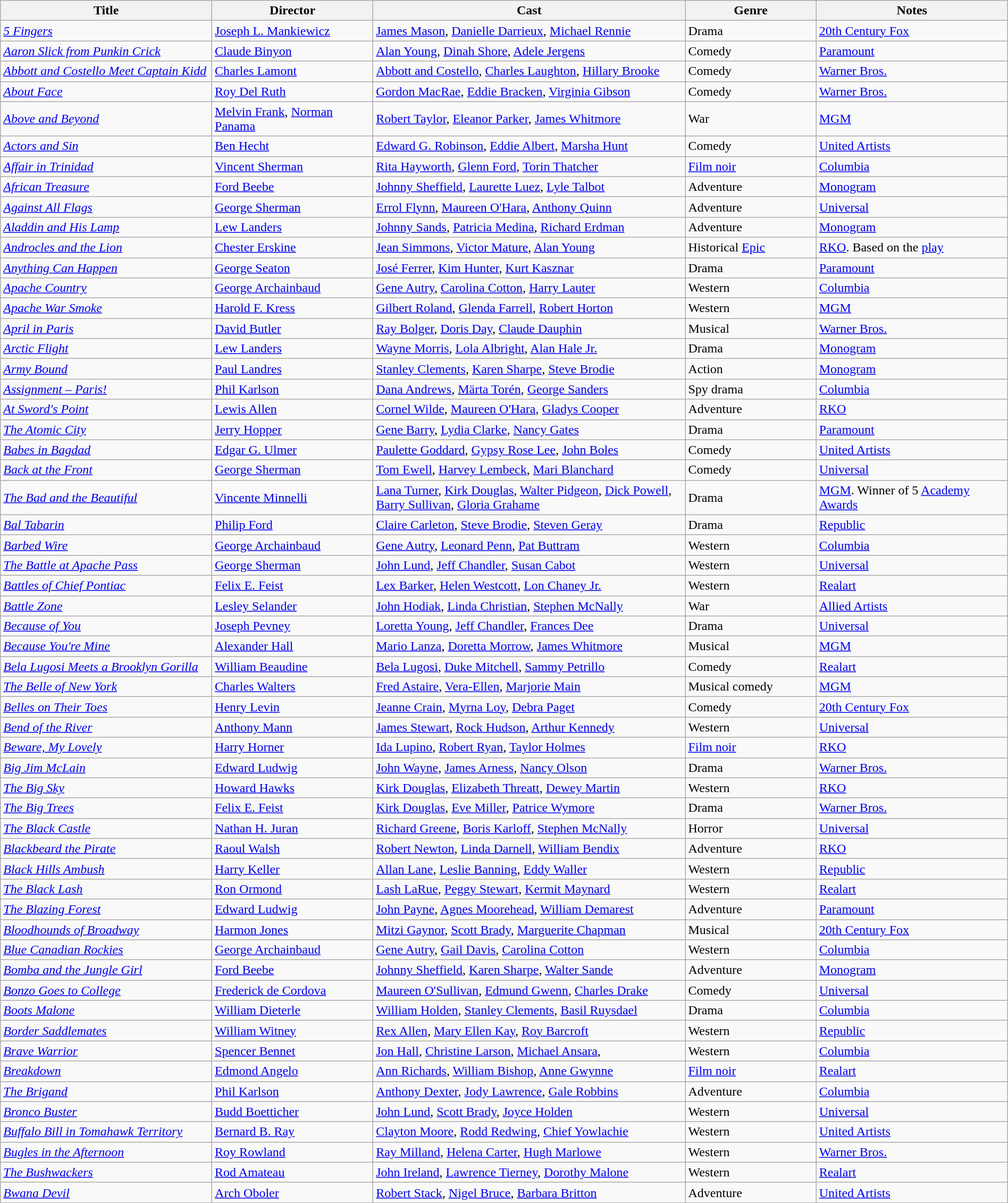<table class="wikitable" style="width:100%;">
<tr>
<th style="width:21%;">Title</th>
<th style="width:16%;">Director</th>
<th style="width:31%;">Cast</th>
<th style="width:13%;">Genre</th>
<th style="width:19%;">Notes</th>
</tr>
<tr>
<td><em><a href='#'>5 Fingers</a></em></td>
<td><a href='#'>Joseph L. Mankiewicz</a></td>
<td><a href='#'>James Mason</a>, <a href='#'>Danielle Darrieux</a>, <a href='#'>Michael Rennie</a></td>
<td>Drama</td>
<td><a href='#'>20th Century Fox</a></td>
</tr>
<tr>
<td><em><a href='#'>Aaron Slick from Punkin Crick</a></em></td>
<td><a href='#'>Claude Binyon</a></td>
<td><a href='#'>Alan Young</a>, <a href='#'>Dinah Shore</a>, <a href='#'>Adele Jergens</a></td>
<td>Comedy</td>
<td><a href='#'>Paramount</a></td>
</tr>
<tr>
<td><em><a href='#'>Abbott and Costello Meet Captain Kidd</a></em></td>
<td><a href='#'>Charles Lamont</a></td>
<td><a href='#'>Abbott and Costello</a>, <a href='#'>Charles Laughton</a>, <a href='#'>Hillary Brooke</a></td>
<td>Comedy</td>
<td><a href='#'>Warner Bros.</a></td>
</tr>
<tr>
<td><em><a href='#'>About Face</a></em></td>
<td><a href='#'>Roy Del Ruth</a></td>
<td><a href='#'>Gordon MacRae</a>, <a href='#'>Eddie Bracken</a>, <a href='#'>Virginia Gibson</a></td>
<td>Comedy</td>
<td><a href='#'>Warner Bros.</a></td>
</tr>
<tr>
<td><em><a href='#'>Above and Beyond</a></em></td>
<td><a href='#'>Melvin Frank</a>, <a href='#'>Norman Panama</a></td>
<td><a href='#'>Robert Taylor</a>, <a href='#'>Eleanor Parker</a>, <a href='#'>James Whitmore</a></td>
<td>War</td>
<td><a href='#'>MGM</a></td>
</tr>
<tr>
<td><em><a href='#'>Actors and Sin</a></em></td>
<td><a href='#'>Ben Hecht</a></td>
<td><a href='#'>Edward G. Robinson</a>, <a href='#'>Eddie Albert</a>, <a href='#'>Marsha Hunt</a></td>
<td>Comedy</td>
<td><a href='#'>United Artists</a></td>
</tr>
<tr>
<td><em><a href='#'>Affair in Trinidad</a></em></td>
<td><a href='#'>Vincent Sherman</a></td>
<td><a href='#'>Rita Hayworth</a>, <a href='#'>Glenn Ford</a>, <a href='#'>Torin Thatcher</a></td>
<td><a href='#'>Film noir</a></td>
<td><a href='#'>Columbia</a></td>
</tr>
<tr>
<td><em><a href='#'>African Treasure</a></em></td>
<td><a href='#'>Ford Beebe</a></td>
<td><a href='#'>Johnny Sheffield</a>, <a href='#'>Laurette Luez</a>, <a href='#'>Lyle Talbot</a></td>
<td>Adventure</td>
<td><a href='#'>Monogram</a></td>
</tr>
<tr>
<td><em><a href='#'>Against All Flags</a></em></td>
<td><a href='#'>George Sherman</a></td>
<td><a href='#'>Errol Flynn</a>, <a href='#'>Maureen O'Hara</a>, <a href='#'>Anthony Quinn</a></td>
<td>Adventure</td>
<td><a href='#'>Universal</a></td>
</tr>
<tr>
<td><em><a href='#'>Aladdin and His Lamp</a></em></td>
<td><a href='#'>Lew Landers</a></td>
<td><a href='#'>Johnny Sands</a>, <a href='#'>Patricia Medina</a>, <a href='#'>Richard Erdman</a></td>
<td>Adventure</td>
<td><a href='#'>Monogram</a></td>
</tr>
<tr>
<td><em><a href='#'>Androcles and the Lion</a></em></td>
<td><a href='#'>Chester Erskine</a></td>
<td><a href='#'>Jean Simmons</a>, <a href='#'>Victor Mature</a>, <a href='#'>Alan Young</a></td>
<td>Historical <a href='#'>Epic</a></td>
<td><a href='#'>RKO</a>. Based on the <a href='#'>play</a></td>
</tr>
<tr>
<td><em><a href='#'>Anything Can Happen</a></em></td>
<td><a href='#'>George Seaton</a></td>
<td><a href='#'>José Ferrer</a>, <a href='#'>Kim Hunter</a>, <a href='#'>Kurt Kasznar</a></td>
<td>Drama</td>
<td><a href='#'>Paramount</a></td>
</tr>
<tr>
<td><em><a href='#'>Apache Country</a></em></td>
<td><a href='#'>George Archainbaud</a></td>
<td><a href='#'>Gene Autry</a>, <a href='#'>Carolina Cotton</a>, <a href='#'>Harry Lauter</a></td>
<td>Western</td>
<td><a href='#'>Columbia</a></td>
</tr>
<tr>
<td><em><a href='#'>Apache War Smoke</a></em></td>
<td><a href='#'>Harold F. Kress</a></td>
<td><a href='#'>Gilbert Roland</a>, <a href='#'>Glenda Farrell</a>, <a href='#'>Robert Horton</a></td>
<td>Western</td>
<td><a href='#'>MGM</a></td>
</tr>
<tr>
<td><em><a href='#'>April in Paris</a></em></td>
<td><a href='#'>David Butler</a></td>
<td><a href='#'>Ray Bolger</a>, <a href='#'>Doris Day</a>, <a href='#'>Claude Dauphin</a></td>
<td>Musical</td>
<td><a href='#'>Warner Bros.</a></td>
</tr>
<tr>
<td><em><a href='#'>Arctic Flight</a></em></td>
<td><a href='#'>Lew Landers</a></td>
<td><a href='#'>Wayne Morris</a>, <a href='#'>Lola Albright</a>, <a href='#'>Alan Hale Jr.</a></td>
<td>Drama</td>
<td><a href='#'>Monogram</a></td>
</tr>
<tr>
<td><em><a href='#'>Army Bound</a></em></td>
<td><a href='#'>Paul Landres</a></td>
<td><a href='#'>Stanley Clements</a>, <a href='#'>Karen Sharpe</a>, <a href='#'>Steve Brodie</a></td>
<td>Action</td>
<td><a href='#'>Monogram</a></td>
</tr>
<tr>
<td><em><a href='#'>Assignment – Paris!</a></em></td>
<td><a href='#'>Phil Karlson</a></td>
<td><a href='#'>Dana Andrews</a>, <a href='#'>Märta Torén</a>, <a href='#'>George Sanders</a></td>
<td>Spy drama</td>
<td><a href='#'>Columbia</a></td>
</tr>
<tr>
<td><em><a href='#'>At Sword's Point</a></em></td>
<td><a href='#'>Lewis Allen</a></td>
<td><a href='#'>Cornel Wilde</a>, <a href='#'>Maureen O'Hara</a>, <a href='#'>Gladys Cooper</a></td>
<td>Adventure</td>
<td><a href='#'>RKO</a></td>
</tr>
<tr>
<td><em><a href='#'>The Atomic City</a></em></td>
<td><a href='#'>Jerry Hopper</a></td>
<td><a href='#'>Gene Barry</a>, <a href='#'>Lydia Clarke</a>, <a href='#'>Nancy Gates</a></td>
<td>Drama</td>
<td><a href='#'>Paramount</a></td>
</tr>
<tr>
<td><em><a href='#'>Babes in Bagdad</a></em></td>
<td><a href='#'>Edgar G. Ulmer</a></td>
<td><a href='#'>Paulette Goddard</a>, <a href='#'>Gypsy Rose Lee</a>, <a href='#'>John Boles</a></td>
<td>Comedy</td>
<td><a href='#'>United Artists</a></td>
</tr>
<tr>
<td><em><a href='#'>Back at the Front</a></em></td>
<td><a href='#'>George Sherman</a></td>
<td><a href='#'>Tom Ewell</a>, <a href='#'>Harvey Lembeck</a>, <a href='#'>Mari Blanchard</a></td>
<td>Comedy</td>
<td><a href='#'>Universal</a></td>
</tr>
<tr>
<td><em><a href='#'>The Bad and the Beautiful</a></em></td>
<td><a href='#'>Vincente Minnelli</a></td>
<td><a href='#'>Lana Turner</a>, <a href='#'>Kirk Douglas</a>, <a href='#'>Walter Pidgeon</a>, <a href='#'>Dick Powell</a>, <a href='#'>Barry Sullivan</a>, <a href='#'>Gloria Grahame</a></td>
<td>Drama</td>
<td><a href='#'>MGM</a>. Winner of 5 <a href='#'>Academy Awards</a></td>
</tr>
<tr>
<td><em><a href='#'>Bal Tabarin</a></em></td>
<td><a href='#'>Philip Ford</a></td>
<td><a href='#'>Claire Carleton</a>, <a href='#'>Steve Brodie</a>, <a href='#'>Steven Geray</a></td>
<td>Drama</td>
<td><a href='#'>Republic</a></td>
</tr>
<tr>
<td><em><a href='#'>Barbed Wire</a></em></td>
<td><a href='#'>George Archainbaud</a></td>
<td><a href='#'>Gene Autry</a>, <a href='#'>Leonard Penn</a>, <a href='#'>Pat Buttram</a></td>
<td>Western</td>
<td><a href='#'>Columbia</a></td>
</tr>
<tr>
<td><em><a href='#'>The Battle at Apache Pass</a></em></td>
<td><a href='#'>George Sherman</a></td>
<td><a href='#'>John Lund</a>, <a href='#'>Jeff Chandler</a>, <a href='#'>Susan Cabot</a></td>
<td>Western</td>
<td><a href='#'>Universal</a></td>
</tr>
<tr>
<td><em><a href='#'>Battles of Chief Pontiac</a></em></td>
<td><a href='#'>Felix E. Feist</a></td>
<td><a href='#'>Lex Barker</a>, <a href='#'>Helen Westcott</a>, <a href='#'>Lon Chaney Jr.</a></td>
<td>Western</td>
<td><a href='#'>Realart</a></td>
</tr>
<tr>
<td><em><a href='#'>Battle Zone</a></em></td>
<td><a href='#'>Lesley Selander</a></td>
<td><a href='#'>John Hodiak</a>, <a href='#'>Linda Christian</a>, <a href='#'>Stephen McNally</a></td>
<td>War</td>
<td><a href='#'>Allied Artists</a></td>
</tr>
<tr>
<td><em><a href='#'>Because of You</a></em></td>
<td><a href='#'>Joseph Pevney</a></td>
<td><a href='#'>Loretta Young</a>, <a href='#'>Jeff Chandler</a>, <a href='#'>Frances Dee</a></td>
<td>Drama</td>
<td><a href='#'>Universal</a></td>
</tr>
<tr>
<td><em><a href='#'>Because You're Mine</a></em></td>
<td><a href='#'>Alexander Hall</a></td>
<td><a href='#'>Mario Lanza</a>, <a href='#'>Doretta Morrow</a>, <a href='#'>James Whitmore</a></td>
<td>Musical</td>
<td><a href='#'>MGM</a></td>
</tr>
<tr>
<td><em><a href='#'>Bela Lugosi Meets a Brooklyn Gorilla</a></em></td>
<td><a href='#'>William Beaudine</a></td>
<td><a href='#'>Bela Lugosi</a>, <a href='#'>Duke Mitchell</a>, <a href='#'>Sammy Petrillo</a></td>
<td>Comedy</td>
<td><a href='#'>Realart</a></td>
</tr>
<tr>
<td><em><a href='#'>The Belle of New York</a></em></td>
<td><a href='#'>Charles Walters</a></td>
<td><a href='#'>Fred Astaire</a>, <a href='#'>Vera-Ellen</a>, <a href='#'>Marjorie Main</a></td>
<td>Musical comedy</td>
<td><a href='#'>MGM</a></td>
</tr>
<tr>
<td><em><a href='#'>Belles on Their Toes</a></em></td>
<td><a href='#'>Henry Levin</a></td>
<td><a href='#'>Jeanne Crain</a>, <a href='#'>Myrna Loy</a>, <a href='#'>Debra Paget</a></td>
<td>Comedy</td>
<td><a href='#'>20th Century Fox</a></td>
</tr>
<tr>
<td><em><a href='#'>Bend of the River</a></em></td>
<td><a href='#'>Anthony Mann</a></td>
<td><a href='#'>James Stewart</a>, <a href='#'>Rock Hudson</a>, <a href='#'>Arthur Kennedy</a></td>
<td>Western</td>
<td><a href='#'>Universal</a></td>
</tr>
<tr>
<td><em><a href='#'>Beware, My Lovely</a></em></td>
<td><a href='#'>Harry Horner</a></td>
<td><a href='#'>Ida Lupino</a>, <a href='#'>Robert Ryan</a>, <a href='#'>Taylor Holmes</a></td>
<td><a href='#'>Film noir</a></td>
<td><a href='#'>RKO</a></td>
</tr>
<tr>
<td><em><a href='#'>Big Jim McLain</a></em></td>
<td><a href='#'>Edward Ludwig</a></td>
<td><a href='#'>John Wayne</a>, <a href='#'>James Arness</a>, <a href='#'>Nancy Olson</a></td>
<td>Drama</td>
<td><a href='#'>Warner Bros.</a></td>
</tr>
<tr>
<td><em><a href='#'>The Big Sky</a></em></td>
<td><a href='#'>Howard Hawks</a></td>
<td><a href='#'>Kirk Douglas</a>, <a href='#'>Elizabeth Threatt</a>, <a href='#'>Dewey Martin</a></td>
<td>Western</td>
<td><a href='#'>RKO</a></td>
</tr>
<tr>
<td><em><a href='#'>The Big Trees</a></em></td>
<td><a href='#'>Felix E. Feist</a></td>
<td><a href='#'>Kirk Douglas</a>, <a href='#'>Eve Miller</a>, <a href='#'>Patrice Wymore</a></td>
<td>Drama</td>
<td><a href='#'>Warner Bros.</a></td>
</tr>
<tr>
<td><em><a href='#'>The Black Castle</a></em></td>
<td><a href='#'>Nathan H. Juran</a></td>
<td><a href='#'>Richard Greene</a>, <a href='#'>Boris Karloff</a>, <a href='#'>Stephen McNally</a></td>
<td>Horror</td>
<td><a href='#'>Universal</a></td>
</tr>
<tr>
<td><em><a href='#'>Blackbeard the Pirate</a></em></td>
<td><a href='#'>Raoul Walsh</a></td>
<td><a href='#'>Robert Newton</a>, <a href='#'>Linda Darnell</a>, <a href='#'>William Bendix</a></td>
<td>Adventure</td>
<td><a href='#'>RKO</a></td>
</tr>
<tr>
<td><em><a href='#'>Black Hills Ambush</a></em></td>
<td><a href='#'>Harry Keller</a></td>
<td><a href='#'>Allan Lane</a>, <a href='#'>Leslie Banning</a>, <a href='#'>Eddy Waller</a></td>
<td>Western</td>
<td><a href='#'>Republic</a></td>
</tr>
<tr>
<td><em><a href='#'>The Black Lash</a></em></td>
<td><a href='#'>Ron Ormond</a></td>
<td><a href='#'>Lash LaRue</a>, <a href='#'>Peggy Stewart</a>, <a href='#'>Kermit Maynard</a></td>
<td>Western</td>
<td><a href='#'>Realart</a></td>
</tr>
<tr>
<td><em><a href='#'>The Blazing Forest</a></em></td>
<td><a href='#'>Edward Ludwig</a></td>
<td><a href='#'>John Payne</a>, <a href='#'>Agnes Moorehead</a>, <a href='#'>William Demarest</a></td>
<td>Adventure</td>
<td><a href='#'>Paramount</a></td>
</tr>
<tr>
<td><em><a href='#'>Bloodhounds of Broadway</a></em></td>
<td><a href='#'>Harmon Jones</a></td>
<td><a href='#'>Mitzi Gaynor</a>, <a href='#'>Scott Brady</a>, <a href='#'>Marguerite Chapman</a></td>
<td>Musical</td>
<td><a href='#'>20th Century Fox</a></td>
</tr>
<tr>
<td><em><a href='#'>Blue Canadian Rockies</a></em></td>
<td><a href='#'>George Archainbaud</a></td>
<td><a href='#'>Gene Autry</a>, <a href='#'>Gail Davis</a>, <a href='#'>Carolina Cotton</a></td>
<td>Western</td>
<td><a href='#'>Columbia</a></td>
</tr>
<tr>
<td><em><a href='#'>Bomba and the Jungle Girl</a></em></td>
<td><a href='#'>Ford Beebe</a></td>
<td><a href='#'>Johnny Sheffield</a>, <a href='#'>Karen Sharpe</a>, <a href='#'>Walter Sande</a></td>
<td>Adventure</td>
<td><a href='#'>Monogram</a></td>
</tr>
<tr>
<td><em><a href='#'>Bonzo Goes to College</a></em></td>
<td><a href='#'>Frederick de Cordova</a></td>
<td><a href='#'>Maureen O'Sullivan</a>, <a href='#'>Edmund Gwenn</a>, <a href='#'>Charles Drake</a></td>
<td>Comedy</td>
<td><a href='#'>Universal</a></td>
</tr>
<tr>
<td><em><a href='#'>Boots Malone</a></em></td>
<td><a href='#'>William Dieterle</a></td>
<td><a href='#'>William Holden</a>, <a href='#'>Stanley Clements</a>, <a href='#'>Basil Ruysdael</a></td>
<td>Drama</td>
<td><a href='#'>Columbia</a></td>
</tr>
<tr>
<td><em><a href='#'>Border Saddlemates</a></em></td>
<td><a href='#'>William Witney</a></td>
<td><a href='#'>Rex Allen</a>, <a href='#'>Mary Ellen Kay</a>, <a href='#'>Roy Barcroft</a></td>
<td>Western</td>
<td><a href='#'>Republic</a></td>
</tr>
<tr>
<td><em><a href='#'>Brave Warrior</a></em></td>
<td><a href='#'>Spencer Bennet</a></td>
<td><a href='#'>Jon Hall</a>, <a href='#'>Christine Larson</a>, <a href='#'>Michael Ansara</a>,</td>
<td>Western</td>
<td><a href='#'>Columbia</a></td>
</tr>
<tr>
<td><em><a href='#'>Breakdown</a></em></td>
<td><a href='#'>Edmond Angelo</a></td>
<td><a href='#'>Ann Richards</a>, <a href='#'>William Bishop</a>, <a href='#'>Anne Gwynne</a></td>
<td><a href='#'>Film noir</a></td>
<td><a href='#'>Realart</a></td>
</tr>
<tr>
<td><em><a href='#'>The Brigand</a></em></td>
<td><a href='#'>Phil Karlson</a></td>
<td><a href='#'>Anthony Dexter</a>, <a href='#'>Jody Lawrence</a>, <a href='#'>Gale Robbins</a></td>
<td>Adventure</td>
<td><a href='#'>Columbia</a></td>
</tr>
<tr>
<td><em><a href='#'>Bronco Buster</a></em></td>
<td><a href='#'>Budd Boetticher</a></td>
<td><a href='#'>John Lund</a>, <a href='#'>Scott Brady</a>, <a href='#'>Joyce Holden</a></td>
<td>Western</td>
<td><a href='#'>Universal</a></td>
</tr>
<tr>
<td><em><a href='#'>Buffalo Bill in Tomahawk Territory</a></em></td>
<td><a href='#'>Bernard B. Ray</a></td>
<td><a href='#'>Clayton Moore</a>, <a href='#'>Rodd Redwing</a>, <a href='#'>Chief Yowlachie</a></td>
<td>Western</td>
<td><a href='#'>United Artists</a></td>
</tr>
<tr>
<td><em><a href='#'>Bugles in the Afternoon</a></em></td>
<td><a href='#'>Roy Rowland</a></td>
<td><a href='#'>Ray Milland</a>, <a href='#'>Helena Carter</a>, <a href='#'>Hugh Marlowe</a></td>
<td>Western</td>
<td><a href='#'>Warner Bros.</a></td>
</tr>
<tr>
<td><em><a href='#'>The Bushwackers</a></em></td>
<td><a href='#'>Rod Amateau</a></td>
<td><a href='#'>John Ireland</a>, <a href='#'>Lawrence Tierney</a>, <a href='#'>Dorothy Malone</a></td>
<td>Western</td>
<td><a href='#'>Realart</a></td>
</tr>
<tr>
<td><em><a href='#'>Bwana Devil</a></em></td>
<td><a href='#'>Arch Oboler</a></td>
<td><a href='#'>Robert Stack</a>, <a href='#'>Nigel Bruce</a>, <a href='#'>Barbara Britton</a></td>
<td>Adventure</td>
<td><a href='#'>United Artists</a></td>
</tr>
<tr>
</tr>
</table>
